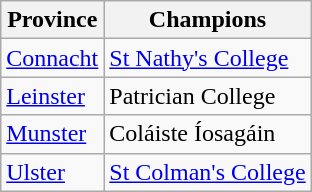<table class="wikitable">
<tr>
<th>Province</th>
<th>Champions</th>
</tr>
<tr>
<td><a href='#'>Connacht</a></td>
<td><a href='#'>St Nathy's College</a></td>
</tr>
<tr>
<td><a href='#'>Leinster</a></td>
<td>Patrician College</td>
</tr>
<tr>
<td><a href='#'>Munster</a></td>
<td>Coláiste Íosagáin</td>
</tr>
<tr>
<td><a href='#'>Ulster</a></td>
<td><a href='#'>St Colman's College</a></td>
</tr>
</table>
